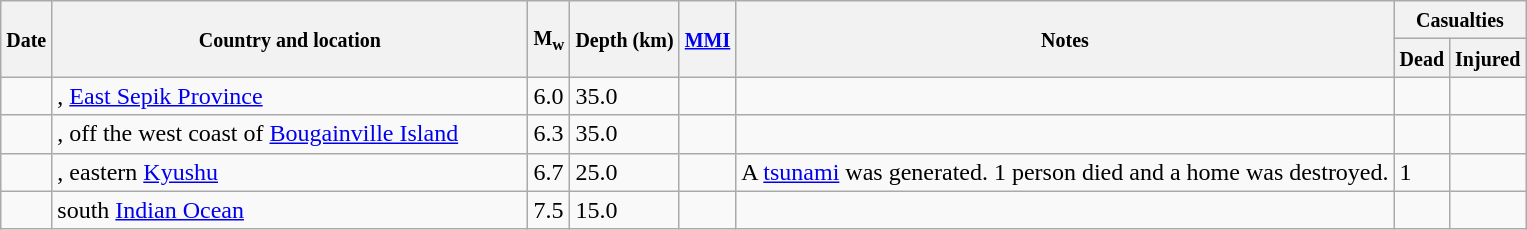<table class="wikitable sortable sort-under" style="border:1px black; margin-left:1em;">
<tr>
<th rowspan="2"><small>Date</small></th>
<th rowspan="2" style="width: 310px"><small>Country and location</small></th>
<th rowspan="2"><small>M<sub>w</sub></small></th>
<th rowspan="2"><small>Depth (km)</small></th>
<th rowspan="2"><small><a href='#'>MMI</a></small></th>
<th rowspan="2" class="unsortable"><small>Notes</small></th>
<th colspan="2"><small>Casualties</small></th>
</tr>
<tr>
<th><small>Dead</small></th>
<th><small>Injured</small></th>
</tr>
<tr>
<td></td>
<td>, <a href='#'>East Sepik Province</a></td>
<td>6.0</td>
<td>35.0</td>
<td></td>
<td></td>
<td></td>
<td></td>
</tr>
<tr>
<td></td>
<td>, off the west coast of <a href='#'>Bougainville Island</a></td>
<td>6.3</td>
<td>35.0</td>
<td></td>
<td></td>
<td></td>
<td></td>
</tr>
<tr>
<td></td>
<td>, eastern <a href='#'>Kyushu</a></td>
<td>6.7</td>
<td>25.0</td>
<td></td>
<td>A <a href='#'>tsunami</a> was generated. 1 person died and a home was destroyed.</td>
<td>1</td>
<td></td>
</tr>
<tr>
<td></td>
<td>south <a href='#'>Indian Ocean</a></td>
<td>7.5</td>
<td>15.0</td>
<td></td>
<td></td>
<td></td>
<td></td>
</tr>
</table>
